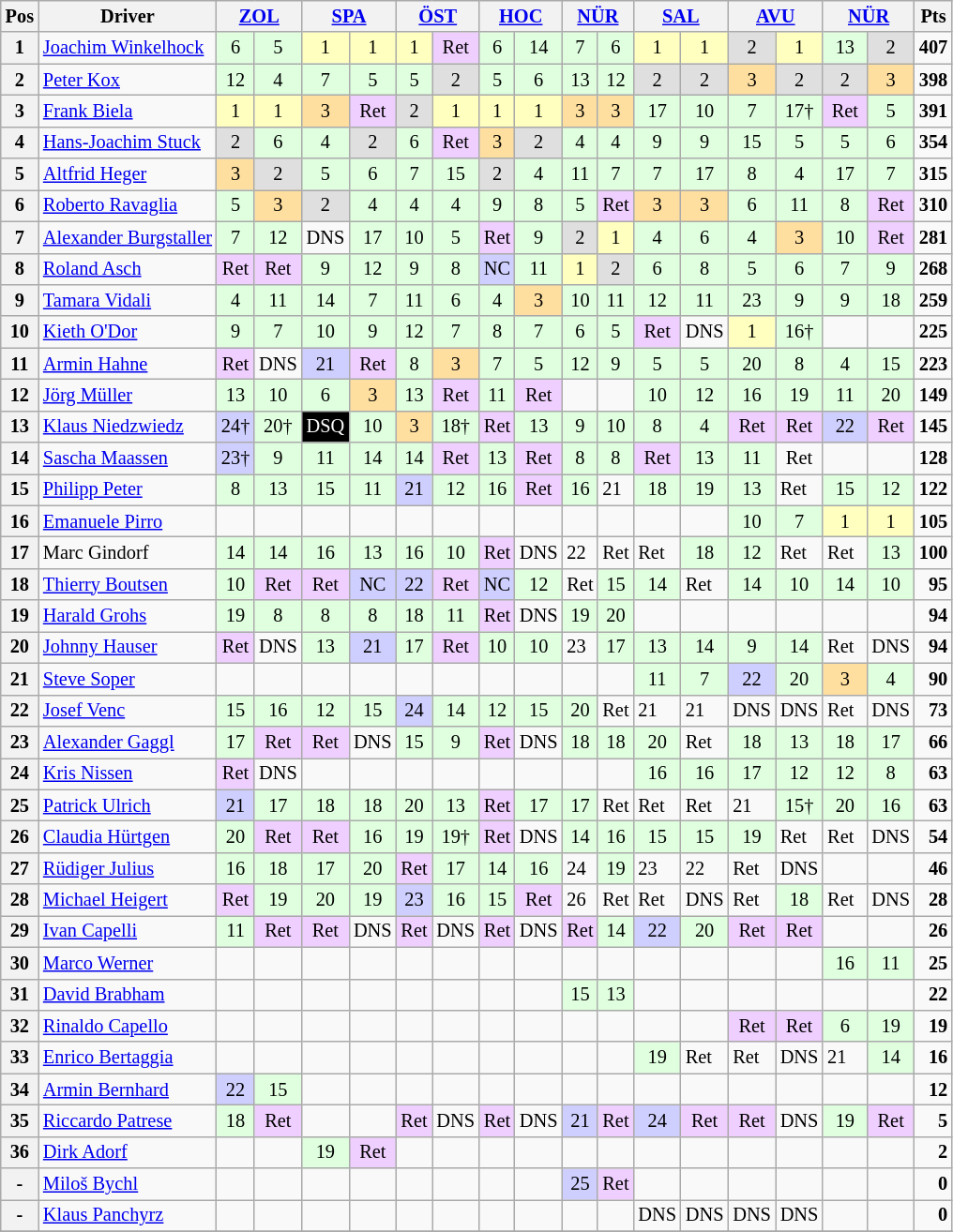<table class="wikitable" style="font-size: 85%">
<tr valign="top">
<th valign="middle">Pos</th>
<th valign="middle">Driver</th>
<th colspan="2" align="center"><a href='#'>ZOL</a><br></th>
<th colspan="2" align="center"><a href='#'>SPA</a><br></th>
<th colspan="2" align="center"><a href='#'>ÖST</a><br></th>
<th colspan="2" align="center"><a href='#'>HOC</a><br></th>
<th colspan="2" align="center"><a href='#'>NÜR</a><br></th>
<th colspan="2" align="center"><a href='#'>SAL</a><br></th>
<th colspan="2" align="center"><a href='#'>AVU</a><br></th>
<th colspan="2" align="center"><a href='#'>NÜR</a><br></th>
<th valign="middle">Pts</th>
</tr>
<tr>
<th>1</th>
<td align="left"> <a href='#'>Joachim Winkelhock</a></td>
<td style="background:#dfffdf;" align="center">6</td>
<td style="background:#dfffdf;" align="center">5</td>
<td style="background:#ffffbf;" align="center">1</td>
<td style="background:#ffffbf;" align="center">1</td>
<td style="background:#ffffbf;" align="center">1</td>
<td style="background:#efcfff;" align="center">Ret</td>
<td style="background:#dfffdf;" align="center">6</td>
<td style="background:#dfffdf;" align="center">14</td>
<td style="background:#dfffdf;" align="center">7</td>
<td style="background:#dfffdf;" align="center">6</td>
<td style="background:#ffffbf;" align="center">1</td>
<td style="background:#ffffbf;" align="center">1</td>
<td style="background:#dfdfdf;" align="center">2</td>
<td style="background:#ffffbf;" align="center">1</td>
<td style="background:#dfffdf;" align="center">13</td>
<td style="background:#dfdfdf;" align="center">2</td>
<td align="right"><strong>407</strong></td>
</tr>
<tr>
<th>2</th>
<td align="left"> <a href='#'>Peter Kox</a></td>
<td style="background:#dfffdf;" align="center">12</td>
<td style="background:#dfffdf;" align="center">4</td>
<td style="background:#dfffdf;" align="center">7</td>
<td style="background:#dfffdf;" align="center">5</td>
<td style="background:#dfffdf;" align="center">5</td>
<td style="background:#dfdfdf;" align="center">2</td>
<td style="background:#dfffdf;" align="center">5</td>
<td style="background:#dfffdf;" align="center">6</td>
<td style="background:#dfffdf;" align="center">13</td>
<td style="background:#dfffdf;" align="center">12</td>
<td style="background:#dfdfdf;" align="center">2</td>
<td style="background:#dfdfdf;" align="center">2</td>
<td style="background:#ffdf9f;" align="center">3</td>
<td style="background:#dfdfdf;" align="center">2</td>
<td style="background:#dfdfdf;" align="center">2</td>
<td style="background:#ffdf9f;" align="center">3</td>
<td align="right"><strong>398</strong></td>
</tr>
<tr>
<th>3</th>
<td align="left"> <a href='#'>Frank Biela</a></td>
<td style="background:#ffffbf;" align="center">1</td>
<td style="background:#ffffbf;" align="center">1</td>
<td style="background:#ffdf9f;" align="center">3</td>
<td style="background:#efcfff;" align="center">Ret</td>
<td style="background:#dfdfdf;" align="center">2</td>
<td style="background:#ffffbf;" align="center">1</td>
<td style="background:#ffffbf;" align="center">1</td>
<td style="background:#ffffbf;" align="center">1</td>
<td style="background:#ffdf9f;" align="center">3</td>
<td style="background:#ffdf9f;" align="center">3</td>
<td style="background:#dfffdf;" align="center">17</td>
<td style="background:#dfffdf;" align="center">10</td>
<td style="background:#dfffdf;" align="center">7</td>
<td style="background:#dfffdf;" align="center">17†</td>
<td style="background:#efcfff;" align="center">Ret</td>
<td style="background:#dfffdf;" align="center">5</td>
<td align="right"><strong>391</strong></td>
</tr>
<tr>
<th>4</th>
<td align="left"> <a href='#'>Hans-Joachim Stuck</a></td>
<td style="background:#dfdfdf;" align="center">2</td>
<td style="background:#dfffdf;" align="center">6</td>
<td style="background:#dfffdf;" align="center">4</td>
<td style="background:#dfdfdf;" align="center">2</td>
<td style="background:#dfffdf;" align="center">6</td>
<td style="background:#efcfff;" align="center">Ret</td>
<td style="background:#ffdf9f;" align="center">3</td>
<td style="background:#dfdfdf;" align="center">2</td>
<td style="background:#dfffdf;" align="center">4</td>
<td style="background:#dfffdf;" align="center">4</td>
<td style="background:#dfffdf;" align="center">9</td>
<td style="background:#dfffdf;" align="center">9</td>
<td style="background:#dfffdf;" align="center">15</td>
<td style="background:#dfffdf;" align="center">5</td>
<td style="background:#dfffdf;" align="center">5</td>
<td style="background:#dfffdf;" align="center">6</td>
<td align="right"><strong>354</strong></td>
</tr>
<tr>
<th>5</th>
<td align="left"> <a href='#'>Altfrid Heger</a></td>
<td style="background:#ffdf9f;" align="center">3</td>
<td style="background:#dfdfdf;" align="center">2</td>
<td style="background:#dfffdf;" align="center">5</td>
<td style="background:#dfffdf;" align="center">6</td>
<td style="background:#dfffdf;" align="center">7</td>
<td style="background:#dfffdf;" align="center">15</td>
<td style="background:#dfdfdf;" align="center">2</td>
<td style="background:#dfffdf;" align="center">4</td>
<td style="background:#dfffdf;" align="center">11</td>
<td style="background:#dfffdf;" align="center">7</td>
<td style="background:#dfffdf;" align="center">7</td>
<td style="background:#dfffdf;" align="center">17</td>
<td style="background:#dfffdf;" align="center">8</td>
<td style="background:#dfffdf;" align="center">4</td>
<td style="background:#dfffdf;" align="center">17</td>
<td style="background:#dfffdf;" align="center">7</td>
<td align="right"><strong>315</strong></td>
</tr>
<tr>
<th>6</th>
<td align="left"> <a href='#'>Roberto Ravaglia</a></td>
<td style="background:#dfffdf;" align="center">5</td>
<td style="background:#ffdf9f;" align="center">3</td>
<td style="background:#dfdfdf;" align="center">2</td>
<td style="background:#dfffdf;" align="center">4</td>
<td style="background:#dfffdf;" align="center">4</td>
<td style="background:#dfffdf;" align="center">4</td>
<td style="background:#dfffdf;" align="center">9</td>
<td style="background:#dfffdf;" align="center">8</td>
<td style="background:#dfffdf;" align="center">5</td>
<td style="background:#efcfff;" align="center">Ret</td>
<td style="background:#ffdf9f;" align="center">3</td>
<td style="background:#ffdf9f;" align="center">3</td>
<td style="background:#dfffdf;" align="center">6</td>
<td style="background:#dfffdf;" align="center">11</td>
<td style="background:#dfffdf;" align="center">8</td>
<td style="background:#efcfff;" align="center">Ret</td>
<td align="right"><strong>310</strong></td>
</tr>
<tr>
<th>7</th>
<td align="left"> <a href='#'> Alexander Burgstaller</a></td>
<td style="background:#dfffdf;" align="center">7</td>
<td style="background:#dfffdf;" align="center">12</td>
<td>DNS</td>
<td style="background:#dfffdf;" align="center">17</td>
<td style="background:#dfffdf;" align="center">10</td>
<td style="background:#dfffdf;" align="center">5</td>
<td style="background:#efcfff;" align="center">Ret</td>
<td style="background:#dfffdf;" align="center">9</td>
<td style="background:#dfdfdf;" align="center">2</td>
<td style="background:#ffffbf;" align="center">1</td>
<td style="background:#dfffdf;" align="center">4</td>
<td style="background:#dfffdf;" align="center">6</td>
<td style="background:#dfffdf;" align="center">4</td>
<td style="background:#ffdf9f;" align="center">3</td>
<td style="background:#dfffdf;" align="center">10</td>
<td style="background:#efcfff;" align="center">Ret</td>
<td align="right"><strong>281</strong></td>
</tr>
<tr>
<th>8</th>
<td align="left"> <a href='#'>Roland Asch</a></td>
<td style="background:#efcfff;" align="center">Ret</td>
<td style="background:#efcfff;" align="center">Ret</td>
<td style="background:#dfffdf;" align="center">9</td>
<td style="background:#dfffdf;" align="center">12</td>
<td style="background:#dfffdf;" align="center">9</td>
<td style="background:#dfffdf;" align="center">8</td>
<td style="background:#cfcfff;" align="center">NC</td>
<td style="background:#dfffdf;" align="center">11</td>
<td style="background:#ffffbf;" align="center">1</td>
<td style="background:#dfdfdf;" align="center">2</td>
<td style="background:#dfffdf;" align="center">6</td>
<td style="background:#dfffdf;" align="center">8</td>
<td style="background:#dfffdf;" align="center">5</td>
<td style="background:#dfffdf;" align="center">6</td>
<td style="background:#dfffdf;" align="center">7</td>
<td style="background:#dfffdf;" align="center">9</td>
<td align="right"><strong>268</strong></td>
</tr>
<tr>
<th>9</th>
<td align="left"> <a href='#'>Tamara Vidali</a></td>
<td style="background:#dfffdf;" align="center">4</td>
<td style="background:#dfffdf;" align="center">11</td>
<td style="background:#dfffdf;" align="center">14</td>
<td style="background:#dfffdf;" align="center">7</td>
<td style="background:#dfffdf;" align="center">11</td>
<td style="background:#dfffdf;" align="center">6</td>
<td style="background:#dfffdf;" align="center">4</td>
<td style="background:#ffdf9f;" align="center">3</td>
<td style="background:#dfffdf;" align="center">10</td>
<td style="background:#dfffdf;" align="center">11</td>
<td style="background:#dfffdf;" align="center">12</td>
<td style="background:#dfffdf;" align="center">11</td>
<td style="background:#dfffdf;" align="center">23</td>
<td style="background:#dfffdf;" align="center">9</td>
<td style="background:#dfffdf;" align="center">9</td>
<td style="background:#dfffdf;" align="center">18</td>
<td align="right"><strong>259</strong></td>
</tr>
<tr>
<th>10</th>
<td align="left"> <a href='#'>Kieth O'Dor</a></td>
<td style="background:#dfffdf;" align="center">9</td>
<td style="background:#dfffdf;" align="center">7</td>
<td style="background:#dfffdf;" align="center">10</td>
<td style="background:#dfffdf;" align="center">9</td>
<td style="background:#dfffdf;" align="center">12</td>
<td style="background:#dfffdf;" align="center">7</td>
<td style="background:#dfffdf;" align="center">8</td>
<td style="background:#dfffdf;" align="center">7</td>
<td style="background:#dfffdf;" align="center">6</td>
<td style="background:#dfffdf;" align="center">5</td>
<td style="background:#efcfff;" align="center">Ret</td>
<td align="center" valign="bottom">DNS</td>
<td style="background:#ffffbf;"  align="center" width="25">1</td>
<td style="background:#dfffdf;" align="center">16†</td>
<td></td>
<td></td>
<td align="right"><strong>225</strong></td>
</tr>
<tr>
<th>11</th>
<td align="left"> <a href='#'>Armin Hahne</a></td>
<td style="background:#efcfff;" align="center">Ret</td>
<td align="center" valign="bottom">DNS</td>
<td style="background:#cfcfff;" align="center">21</td>
<td style="background:#efcfff;" align="center">Ret</td>
<td style="background:#dfffdf;" align="center">8</td>
<td style="background:#ffdf9f;" align="center">3</td>
<td style="background:#dfffdf;" align="center">7</td>
<td style="background:#dfffdf;" align="center">5</td>
<td style="background:#dfffdf;" align="center">12</td>
<td style="background:#dfffdf;" align="center">9</td>
<td style="background:#dfffdf;" align="center">5</td>
<td style="background:#dfffdf;" align="center">5</td>
<td style="background:#dfffdf;" align="center">20</td>
<td style="background:#dfffdf;" align="center">8</td>
<td style="background:#dfffdf;" align="center">4</td>
<td style="background:#dfffdf;" align="center">15</td>
<td align="right"><strong>223</strong></td>
</tr>
<tr>
<th>12</th>
<td align="left"> <a href='#'>Jörg Müller</a></td>
<td style="background:#dfffdf;" align="center">13</td>
<td style="background:#dfffdf;" align="center">10</td>
<td style="background:#dfffdf;" align="center">6</td>
<td style="background:#ffdf9f;" align="center">3</td>
<td style="background:#dfffdf;" align="center">13</td>
<td style="background:#efcfff;" align="center">Ret</td>
<td style="background:#dfffdf;" align="center">11</td>
<td style="background:#efcfff;" align="center">Ret</td>
<td></td>
<td></td>
<td style="background:#dfffdf;" align="center">10</td>
<td style="background:#dfffdf;" align="center">12</td>
<td style="background:#dfffdf;" align="center">16</td>
<td style="background:#dfffdf;" align="center">19</td>
<td style="background:#dfffdf;" align="center">11</td>
<td style="background:#dfffdf;" align="center">20</td>
<td align="right"><strong>149</strong></td>
</tr>
<tr>
<th>13</th>
<td align="left"> <a href='#'>Klaus Niedzwiedz</a></td>
<td style="background:#cfcfff;" align="center">24†</td>
<td style="background:#dfffdf;" align="center">20†</td>
<td style="background:#000000; color:white;" align="center" valign="bottom">DSQ</td>
<td style="background:#dfffdf;" align="center">10</td>
<td style="background:#ffdf9f;" align="center">3</td>
<td style="background:#dfffdf;" align="center">18†</td>
<td style="background:#efcfff;" align="center">Ret</td>
<td style="background:#dfffdf;" align="center">13</td>
<td style="background:#dfffdf;" align="center">9</td>
<td style="background:#dfffdf;" align="center">10</td>
<td style="background:#dfffdf;" align="center">8</td>
<td style="background:#dfffdf;" align="center">4</td>
<td style="background:#efcfff;" align="center">Ret</td>
<td style="background:#efcfff;" align="center">Ret</td>
<td style="background:#cfcfff;" align="center">22</td>
<td style="background:#efcfff;" align="center">Ret</td>
<td align="right"><strong>145</strong></td>
</tr>
<tr>
<th>14</th>
<td align="left"> <a href='#'>Sascha Maassen</a></td>
<td style="background:#cfcfff;" align="center">23†</td>
<td style="background:#dfffdf;" align="center">9</td>
<td style="background:#dfffdf;" align="center">11</td>
<td style="background:#dfffdf;" align="center">14</td>
<td style="background:#dfffdf;" align="center">14</td>
<td style="background:#efcfff;" align="center">Ret</td>
<td style="background:#dfffdf;" align="center">13</td>
<td style="background:#efcfff;" align="center">Ret</td>
<td style="background:#dfffdf;" align="center">8</td>
<td style="background:#dfffdf;" align="center">8</td>
<td style="background:#efcfff;" align="center">Ret</td>
<td style="background:#dfffdf;" align="center">13</td>
<td style="background:#dfffdf;" align="center">11</td>
<td align="center" valign="bottom">Ret</td>
<td></td>
<td></td>
<td align="right"><strong>128</strong></td>
</tr>
<tr>
<th>15</th>
<td align="left"> <a href='#'>Philipp Peter</a></td>
<td style="background:#dfffdf;" align="center">8</td>
<td style="background:#dfffdf;" align="center">13</td>
<td style="background:#dfffdf;" align="center">15</td>
<td style="background:#dfffdf;" align="center">11</td>
<td style="background:#cfcfff;" align="center">21</td>
<td style="background:#dfffdf;" align="center">12</td>
<td style="background:#dfffdf;" align="center">16</td>
<td style="background:#efcfff;" align="center">Ret</td>
<td style="background:#dfffdf;" align="center">16</td>
<td>21</td>
<td style="background:#dfffdf;" align="center">18</td>
<td style="background:#dfffdf;" align="center">19</td>
<td style="background:#dfffdf;" align="center">13</td>
<td>Ret</td>
<td style="background:#dfffdf;" align="center">15</td>
<td style="background:#dfffdf;" align="center">12</td>
<td align="right"><strong>122</strong></td>
</tr>
<tr>
<th>16</th>
<td align="left"> <a href='#'>Emanuele Pirro</a></td>
<td></td>
<td></td>
<td></td>
<td></td>
<td></td>
<td></td>
<td></td>
<td></td>
<td></td>
<td></td>
<td></td>
<td></td>
<td style="background:#dfffdf;" align="center">10</td>
<td style="background:#dfffdf;" align="center">7</td>
<td style="background:#ffffbf;"  align="center" width="25">1</td>
<td style="background:#ffffbf;"  align="center" width="25">1</td>
<td align="right"><strong>105</strong></td>
</tr>
<tr>
<th>17</th>
<td align="left"> Marc Gindorf</td>
<td style="background:#dfffdf;" align="center">14</td>
<td style="background:#dfffdf;" align="center">14</td>
<td style="background:#dfffdf;" align="center">16</td>
<td style="background:#dfffdf;" align="center">13</td>
<td style="background:#dfffdf;" align="center">16</td>
<td style="background:#dfffdf;" align="center">10</td>
<td style="background:#efcfff;" align="center">Ret</td>
<td align="center" valign="bottom">DNS</td>
<td>22</td>
<td>Ret</td>
<td>Ret</td>
<td style="background:#dfffdf;" align="center">18</td>
<td style="background:#dfffdf;" align="center">12</td>
<td>Ret</td>
<td>Ret</td>
<td style="background:#dfffdf;" align="center">13</td>
<td align="right"><strong>100</strong></td>
</tr>
<tr>
<th>18</th>
<td align="left"> <a href='#'>Thierry Boutsen</a></td>
<td style="background:#dfffdf;" align="center">10</td>
<td style="background:#efcfff;" align="center">Ret</td>
<td style="background:#efcfff;" align="center">Ret</td>
<td style="background:#cfcfff;" align="center">NC</td>
<td style="background:#cfcfff;" align="center">22</td>
<td style="background:#efcfff;" align="center">Ret</td>
<td style="background:#cfcfff;" align="center">NC</td>
<td style="background:#dfffdf;" align="center">12</td>
<td>Ret</td>
<td style="background:#dfffdf;" align="center">15</td>
<td style="background:#dfffdf;" align="center">14</td>
<td>Ret</td>
<td style="background:#dfffdf;" align="center">14</td>
<td style="background:#dfffdf;" align="center">10</td>
<td style="background:#dfffdf;" align="center">14</td>
<td style="background:#dfffdf;" align="center">10</td>
<td align="right"><strong>95</strong></td>
</tr>
<tr>
<th>19</th>
<td align="left"> <a href='#'>Harald Grohs</a></td>
<td style="background:#dfffdf;" align="center">19</td>
<td style="background:#dfffdf;" align="center">8</td>
<td style="background:#dfffdf;" align="center">8</td>
<td style="background:#dfffdf;" align="center">8</td>
<td style="background:#dfffdf;" align="center">18</td>
<td style="background:#dfffdf;" align="center">11</td>
<td style="background:#efcfff;" align="center">Ret</td>
<td align="center" valign="bottom">DNS</td>
<td style="background:#dfffdf;" align="center">19</td>
<td style="background:#dfffdf;" align="center">20</td>
<td></td>
<td></td>
<td></td>
<td></td>
<td></td>
<td></td>
<td align="right"><strong>94</strong></td>
</tr>
<tr>
<th>20</th>
<td align="left"> <a href='#'>Johnny Hauser</a></td>
<td style="background:#efcfff;" align="center">Ret</td>
<td align="center" valign="bottom">DNS</td>
<td style="background:#dfffdf;" align="center">13</td>
<td style="background:#cfcfff;" align="center">21</td>
<td style="background:#dfffdf;" align="center">17</td>
<td style="background:#efcfff;" align="center">Ret</td>
<td style="background:#dfffdf;" align="center">10</td>
<td style="background:#dfffdf;" align="center">10</td>
<td>23</td>
<td style="background:#dfffdf;" align="center">17</td>
<td style="background:#dfffdf;" align="center">13</td>
<td style="background:#dfffdf;" align="center">14</td>
<td style="background:#dfffdf;" align="center">9</td>
<td style="background:#dfffdf;" align="center">14</td>
<td>Ret</td>
<td>DNS</td>
<td align="right"><strong>94</strong></td>
</tr>
<tr>
<th>21</th>
<td align="left"> <a href='#'>Steve Soper</a></td>
<td></td>
<td></td>
<td></td>
<td></td>
<td></td>
<td></td>
<td></td>
<td></td>
<td></td>
<td></td>
<td style="background:#dfffdf;" align="center">11</td>
<td style="background:#dfffdf;" align="center">7</td>
<td style="background:#cfcfff;" align="center">22</td>
<td style="background:#dfffdf;" align="center">20</td>
<td style="background:#ffdf9f;" align="center">3</td>
<td style="background:#dfffdf;" align="center">4</td>
<td align="right"><strong>90</strong></td>
</tr>
<tr>
<th>22</th>
<td align="left"> <a href='#'>Josef Venc</a></td>
<td style="background:#dfffdf;" align="center">15</td>
<td style="background:#dfffdf;" align="center">16</td>
<td style="background:#dfffdf;" align="center">12</td>
<td style="background:#dfffdf;" align="center">15</td>
<td style="background:#cfcfff;" align="center">24</td>
<td style="background:#dfffdf;" align="center">14</td>
<td style="background:#dfffdf;" align="center">12</td>
<td style="background:#dfffdf;" align="center">15</td>
<td style="background:#dfffdf;" align="center">20</td>
<td>Ret</td>
<td>21</td>
<td>21</td>
<td>DNS</td>
<td>DNS</td>
<td>Ret</td>
<td>DNS</td>
<td align="right"><strong>73</strong></td>
</tr>
<tr>
<th>23</th>
<td> <a href='#'>Alexander Gaggl</a></td>
<td style="background:#dfffdf;" align="center">17</td>
<td style="background:#efcfff;" align="center">Ret</td>
<td style="background:#efcfff;" align="center">Ret</td>
<td align="center" valign="bottom">DNS</td>
<td style="background:#dfffdf;" align="center">15</td>
<td style="background:#dfffdf;" align="center">9</td>
<td style="background:#efcfff;" align="center">Ret</td>
<td align="center" valign="bottom">DNS</td>
<td style="background:#dfffdf;" align="center">18</td>
<td style="background:#dfffdf;" align="center">18</td>
<td style="background:#dfffdf;" align="center">20</td>
<td>Ret</td>
<td style="background:#dfffdf;" align="center">18</td>
<td style="background:#dfffdf;" align="center">13</td>
<td style="background:#dfffdf;" align="center">18</td>
<td style="background:#dfffdf;" align="center">17</td>
<td align="right"><strong>66</strong></td>
</tr>
<tr>
<th>24</th>
<td> <a href='#'>Kris Nissen</a></td>
<td style="background:#efcfff;" align="center">Ret</td>
<td align="center" valign="bottom">DNS</td>
<td></td>
<td></td>
<td></td>
<td></td>
<td></td>
<td></td>
<td></td>
<td></td>
<td style="background:#dfffdf;" align="center">16</td>
<td style="background:#dfffdf;" align="center">16</td>
<td style="background:#dfffdf;" align="center">17</td>
<td style="background:#dfffdf;" align="center">12</td>
<td style="background:#dfffdf;" align="center">12</td>
<td style="background:#dfffdf;" align="center">8</td>
<td align="right"><strong>63</strong></td>
</tr>
<tr>
<th>25</th>
<td> <a href='#'>Patrick Ulrich</a></td>
<td style="background:#cfcfff;" align="center">21</td>
<td style="background:#dfffdf;" align="center">17</td>
<td style="background:#dfffdf;" align="center">18</td>
<td style="background:#dfffdf;" align="center">18</td>
<td style="background:#dfffdf;" align="center">20</td>
<td style="background:#dfffdf;" align="center">13</td>
<td style="background:#efcfff;" align="center">Ret</td>
<td style="background:#dfffdf;" align="center">17</td>
<td style="background:#dfffdf;" align="center">17</td>
<td>Ret</td>
<td>Ret</td>
<td>Ret</td>
<td>21</td>
<td style="background:#dfffdf;" align="center">15†</td>
<td style="background:#dfffdf;" align="center">20</td>
<td style="background:#dfffdf;" align="center">16</td>
<td align="right"><strong>63</strong></td>
</tr>
<tr>
<th>26</th>
<td> <a href='#'>Claudia Hürtgen</a></td>
<td style="background:#dfffdf;" align="center">20</td>
<td style="background:#efcfff;" align="center">Ret</td>
<td style="background:#efcfff;" align="center">Ret</td>
<td style="background:#dfffdf;" align="center">16</td>
<td style="background:#dfffdf;" align="center">19</td>
<td style="background:#dfffdf;" align="center">19†</td>
<td style="background:#efcfff;" align="center">Ret</td>
<td align="center" valign="bottom">DNS</td>
<td style="background:#dfffdf;" align="center">14</td>
<td style="background:#dfffdf;" align="center">16</td>
<td style="background:#dfffdf;" align="center">15</td>
<td style="background:#dfffdf;" align="center">15</td>
<td style="background:#dfffdf;" align="center">19</td>
<td>Ret</td>
<td>Ret</td>
<td>DNS</td>
<td align="right"><strong>54</strong></td>
</tr>
<tr>
<th>27</th>
<td> <a href='#'>Rüdiger Julius</a></td>
<td style="background:#dfffdf;" align="center">16</td>
<td style="background:#dfffdf;" align="center">18</td>
<td style="background:#dfffdf;" align="center">17</td>
<td style="background:#dfffdf;" align="center">20</td>
<td style="background:#efcfff;" align="center">Ret</td>
<td style="background:#dfffdf;" align="center">17</td>
<td style="background:#dfffdf;" align="center">14</td>
<td style="background:#dfffdf;" align="center">16</td>
<td>24</td>
<td style="background:#dfffdf;" align="center">19</td>
<td>23</td>
<td>22</td>
<td>Ret</td>
<td>DNS</td>
<td></td>
<td></td>
<td align="right"><strong>46</strong></td>
</tr>
<tr>
<th>28</th>
<td> <a href='#'>Michael Heigert</a></td>
<td style="background:#efcfff;" align="center">Ret</td>
<td style="background:#dfffdf;" align="center">19</td>
<td style="background:#dfffdf;" align="center">20</td>
<td style="background:#dfffdf;" align="center">19</td>
<td style="background:#cfcfff;" align="center">23</td>
<td style="background:#dfffdf;" align="center">16</td>
<td style="background:#dfffdf;" align="center">15</td>
<td style="background:#efcfff;" align="center">Ret</td>
<td>26</td>
<td>Ret</td>
<td>Ret</td>
<td>DNS</td>
<td>Ret</td>
<td style="background:#dfffdf;" align="center">18</td>
<td>Ret</td>
<td>DNS</td>
<td align="right"><strong>28</strong></td>
</tr>
<tr>
<th>29</th>
<td> <a href='#'>Ivan Capelli</a></td>
<td style="background:#dfffdf;" align="center">11</td>
<td style="background:#efcfff;" align="center">Ret</td>
<td style="background:#efcfff;" align="center">Ret</td>
<td align="center" valign="bottom">DNS</td>
<td style="background:#efcfff;" align="center">Ret</td>
<td align="center" valign="bottom">DNS</td>
<td style="background:#efcfff;" align="center">Ret</td>
<td align="center" valign="bottom">DNS</td>
<td style="background:#efcfff;" align="center">Ret</td>
<td style="background:#dfffdf;" align="center">14</td>
<td style="background:#cfcfff;" align="center">22</td>
<td style="background:#dfffdf;" align="center">20</td>
<td style="background:#efcfff;" align="center">Ret</td>
<td style="background:#efcfff;" align="center">Ret</td>
<td></td>
<td></td>
<td align="right"><strong>26</strong></td>
</tr>
<tr>
<th>30</th>
<td> <a href='#'>Marco Werner</a></td>
<td></td>
<td></td>
<td></td>
<td></td>
<td></td>
<td></td>
<td></td>
<td></td>
<td></td>
<td></td>
<td></td>
<td></td>
<td></td>
<td></td>
<td style="background:#dfffdf;" align="center">16</td>
<td style="background:#dfffdf;" align="center">11</td>
<td align="right"><strong>25</strong></td>
</tr>
<tr>
<th>31</th>
<td> <a href='#'>David Brabham</a></td>
<td></td>
<td></td>
<td></td>
<td></td>
<td></td>
<td></td>
<td></td>
<td></td>
<td style="background:#dfffdf;" align="center">15</td>
<td style="background:#dfffdf;" align="center">13</td>
<td></td>
<td></td>
<td></td>
<td></td>
<td></td>
<td></td>
<td align="right"><strong>22</strong></td>
</tr>
<tr>
<th>32</th>
<td> <a href='#'>Rinaldo Capello</a></td>
<td></td>
<td></td>
<td></td>
<td></td>
<td></td>
<td></td>
<td></td>
<td></td>
<td></td>
<td></td>
<td></td>
<td></td>
<td style="background:#efcfff;" align="center">Ret</td>
<td style="background:#efcfff;" align="center">Ret</td>
<td style="background:#dfffdf;" align="center">6</td>
<td style="background:#dfffdf;" align="center">19</td>
<td align="right"><strong>19</strong></td>
</tr>
<tr>
<th>33</th>
<td> <a href='#'>Enrico Bertaggia</a></td>
<td></td>
<td></td>
<td></td>
<td></td>
<td></td>
<td></td>
<td></td>
<td></td>
<td></td>
<td></td>
<td style="background:#dfffdf;" align="center">19</td>
<td>Ret</td>
<td>Ret</td>
<td>DNS</td>
<td>21</td>
<td style="background:#dfffdf;" align="center">14</td>
<td align="right"><strong>16</strong></td>
</tr>
<tr>
<th>34</th>
<td> <a href='#'>Armin Bernhard</a></td>
<td style="background:#cfcfff;" align="center">22</td>
<td style="background:#dfffdf;" align="center">15</td>
<td></td>
<td></td>
<td></td>
<td></td>
<td></td>
<td></td>
<td></td>
<td></td>
<td></td>
<td></td>
<td></td>
<td></td>
<td></td>
<td></td>
<td align="right"><strong>12</strong></td>
</tr>
<tr>
<th>35</th>
<td> <a href='#'>Riccardo Patrese</a></td>
<td style="background:#dfffdf;" align="center">18</td>
<td style="background:#efcfff;" align="center">Ret</td>
<td></td>
<td></td>
<td style="background:#efcfff;" align="center">Ret</td>
<td align="center">DNS</td>
<td style="background:#efcfff;" align="center">Ret</td>
<td align="center">DNS</td>
<td style="background:#cfcfff;" align="center">21</td>
<td style="background:#efcfff;" align="center">Ret</td>
<td style="background:#cfcfff;" align="center">24</td>
<td style="background:#efcfff;" align="center">Ret</td>
<td style="background:#efcfff;" align="center">Ret</td>
<td align="center">DNS</td>
<td style="background:#dfffdf;" align="center">19</td>
<td style="background:#efcfff;" align="center">Ret</td>
<td align="right"><strong>5</strong></td>
</tr>
<tr>
<th>36</th>
<td> <a href='#'>Dirk Adorf</a></td>
<td></td>
<td></td>
<td style="background:#dfffdf;" align="center">19</td>
<td style="background:#efcfff;" align="center">Ret</td>
<td></td>
<td></td>
<td></td>
<td></td>
<td></td>
<td></td>
<td></td>
<td></td>
<td></td>
<td></td>
<td></td>
<td></td>
<td align="right"><strong>2</strong></td>
</tr>
<tr>
<th>-</th>
<td> <a href='#'>Miloš Bychl</a></td>
<td></td>
<td></td>
<td></td>
<td></td>
<td></td>
<td></td>
<td></td>
<td></td>
<td style="background:#cfcfff;" align="center">25</td>
<td style="background:#efcfff;" align="center">Ret</td>
<td></td>
<td></td>
<td></td>
<td></td>
<td></td>
<td></td>
<td align="right"><strong>0</strong></td>
</tr>
<tr>
<th>-</th>
<td> <a href='#'>Klaus Panchyrz</a></td>
<td></td>
<td></td>
<td></td>
<td></td>
<td></td>
<td></td>
<td></td>
<td></td>
<td></td>
<td></td>
<td align="center" valign="bottom">DNS</td>
<td align="center" valign="bottom">DNS</td>
<td>DNS</td>
<td align="center" valign="bottom">DNS</td>
<td></td>
<td></td>
<td align="right"><strong>0</strong></td>
</tr>
<tr>
</tr>
</table>
